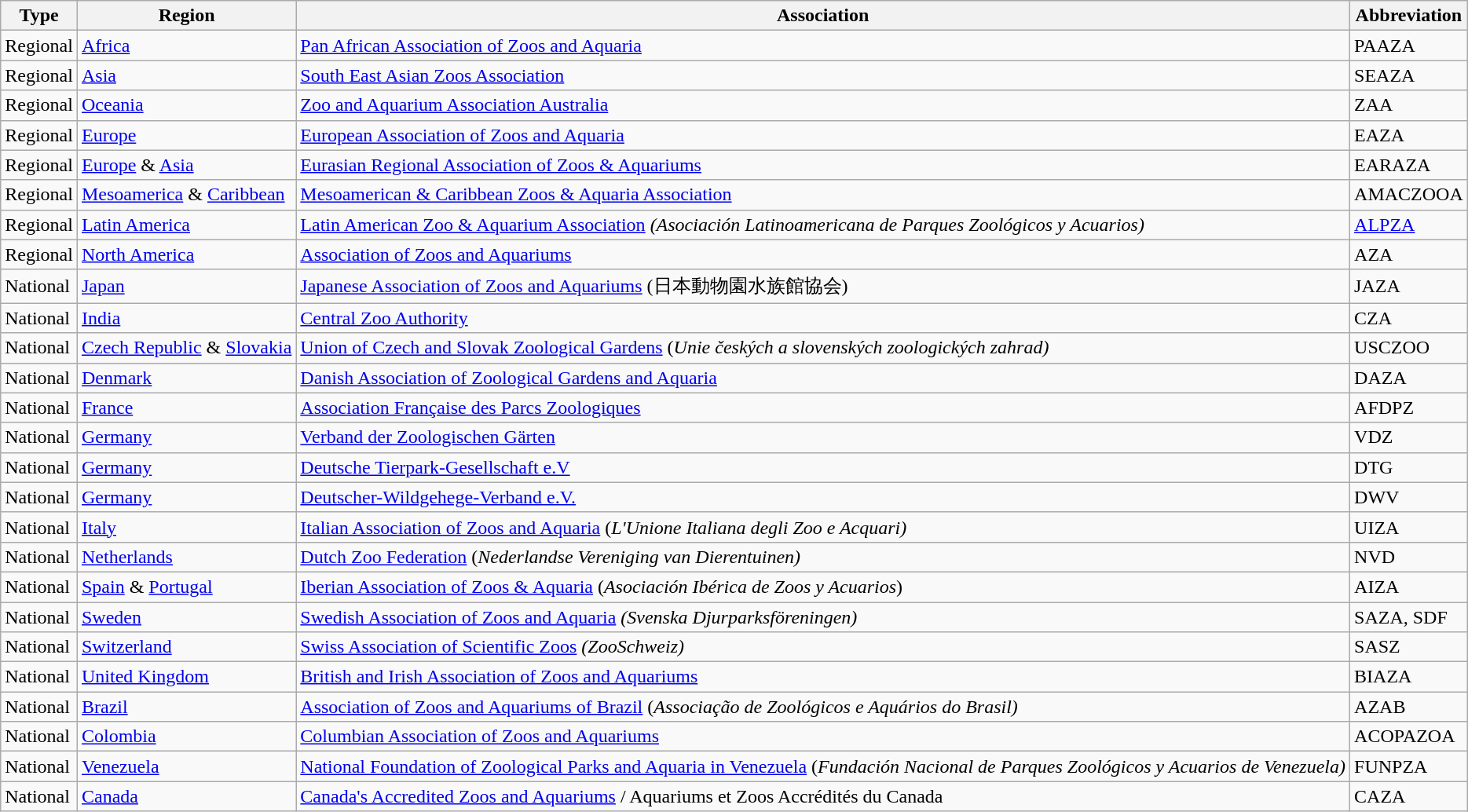<table class="wikitable sortable">
<tr>
<th>Type</th>
<th>Region</th>
<th>Association</th>
<th>Abbreviation</th>
</tr>
<tr>
<td>Regional</td>
<td><a href='#'>Africa</a></td>
<td><a href='#'>Pan African Association of Zoos and Aquaria</a></td>
<td>PAAZA</td>
</tr>
<tr>
<td>Regional</td>
<td><a href='#'>Asia</a></td>
<td><a href='#'>South East Asian Zoos Association</a></td>
<td>SEAZA</td>
</tr>
<tr>
<td>Regional</td>
<td><a href='#'>Oceania</a></td>
<td><a href='#'>Zoo and Aquarium Association Australia</a></td>
<td>ZAA</td>
</tr>
<tr>
<td>Regional</td>
<td><a href='#'>Europe</a></td>
<td><a href='#'>European Association of Zoos and Aquaria</a></td>
<td>EAZA</td>
</tr>
<tr>
<td>Regional</td>
<td><a href='#'>Europe</a> & <a href='#'>Asia</a></td>
<td><a href='#'>Eurasian Regional Association of Zoos & Aquariums</a></td>
<td>EARAZA</td>
</tr>
<tr>
<td>Regional</td>
<td><a href='#'>Mesoamerica</a> & <a href='#'>Caribbean</a></td>
<td><a href='#'>Mesoamerican & Caribbean Zoos & Aquaria Association</a></td>
<td>AMACZOOA</td>
</tr>
<tr>
<td>Regional</td>
<td><a href='#'>Latin America</a></td>
<td><a href='#'>Latin American Zoo & Aquarium Association</a> <em>(Asociación Latinoamericana de Parques Zoológicos y Acuarios)</em></td>
<td><a href='#'>ALPZA</a></td>
</tr>
<tr>
<td>Regional</td>
<td><a href='#'>North America</a></td>
<td><a href='#'>Association of Zoos and Aquariums</a></td>
<td>AZA</td>
</tr>
<tr>
<td>National</td>
<td><a href='#'>Japan</a></td>
<td><a href='#'>Japanese Association of Zoos and Aquariums</a> (日本動物園水族館協会)</td>
<td>JAZA</td>
</tr>
<tr>
<td>National</td>
<td><a href='#'>India</a></td>
<td><a href='#'>Central Zoo Authority</a></td>
<td>CZA</td>
</tr>
<tr>
<td>National</td>
<td><a href='#'>Czech Republic</a> & <a href='#'>Slovakia</a></td>
<td><a href='#'>Union of Czech and Slovak Zoological Gardens</a> (<em>Unie českých a slovenských zoologických zahrad)</em></td>
<td>USCZOO</td>
</tr>
<tr>
<td>National</td>
<td><a href='#'>Denmark</a></td>
<td><a href='#'>Danish Association of Zoological Gardens and Aquaria</a></td>
<td>DAZA</td>
</tr>
<tr>
<td>National</td>
<td><a href='#'>France</a></td>
<td><a href='#'>Association Française des Parcs Zoologiques</a></td>
<td>AFDPZ</td>
</tr>
<tr>
<td>National</td>
<td><a href='#'>Germany</a></td>
<td><a href='#'>Verband der Zoologischen Gärten</a></td>
<td>VDZ</td>
</tr>
<tr>
<td>National</td>
<td><a href='#'>Germany</a></td>
<td><a href='#'>Deutsche Tierpark-Gesellschaft e.V</a></td>
<td>DTG</td>
</tr>
<tr>
<td>National</td>
<td><a href='#'>Germany</a></td>
<td><a href='#'>Deutscher-Wildgehege-Verband e.V.</a></td>
<td>DWV</td>
</tr>
<tr>
<td>National</td>
<td><a href='#'>Italy</a></td>
<td><a href='#'>Italian Association of Zoos and Aquaria</a> (<em>L'Unione Italiana degli Zoo e Acquari)</em></td>
<td>UIZA</td>
</tr>
<tr>
<td>National</td>
<td><a href='#'>Netherlands</a></td>
<td><a href='#'>Dutch Zoo Federation</a> (<em>Nederlandse Vereniging van Dierentuinen)</em></td>
<td>NVD</td>
</tr>
<tr>
<td>National</td>
<td><a href='#'>Spain</a> & <a href='#'>Portugal</a></td>
<td><a href='#'>Iberian Association of Zoos & Aquaria</a> (<em>Asociación Ibérica de Zoos y Acuarios</em>)</td>
<td>AIZA</td>
</tr>
<tr>
<td>National</td>
<td><a href='#'>Sweden</a></td>
<td><a href='#'>Swedish Association of Zoos and Aquaria</a> <em>(Svenska Djurparksföreningen)</em></td>
<td>SAZA, SDF</td>
</tr>
<tr>
<td>National</td>
<td><a href='#'>Switzerland</a></td>
<td><a href='#'>Swiss Association of Scientific Zoos</a> <em>(ZooSchweiz)</em></td>
<td>SASZ</td>
</tr>
<tr>
<td>National</td>
<td><a href='#'>United Kingdom</a></td>
<td><a href='#'>British and Irish Association of Zoos and Aquariums</a></td>
<td>BIAZA</td>
</tr>
<tr>
<td>National</td>
<td><a href='#'>Brazil</a></td>
<td><a href='#'>Association of Zoos and Aquariums of Brazil</a> (<em>Associação de Zoológicos e Aquários do Brasil)</em></td>
<td>AZAB</td>
</tr>
<tr>
<td>National</td>
<td><a href='#'>Colombia</a></td>
<td><a href='#'>Columbian Association of Zoos and Aquariums</a></td>
<td>ACOPAZOA</td>
</tr>
<tr>
<td>National</td>
<td><a href='#'>Venezuela</a></td>
<td><a href='#'>National Foundation of Zoological Parks and Aquaria in Venezuela</a> (<em>Fundación Nacional de Parques Zoológicos y Acuarios de Venezuela)</em></td>
<td>FUNPZA</td>
</tr>
<tr>
<td>National</td>
<td><a href='#'>Canada</a></td>
<td><a href='#'>Canada's Accredited Zoos and Aquariums</a> / Aquariums et Zoos Accrédités du Canada</td>
<td>CAZA</td>
</tr>
</table>
